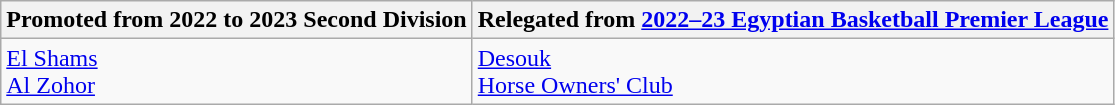<table class="wikitable">
<tr>
<th> Promoted from 2022 to 2023 Second Division</th>
<th> Relegated from <a href='#'>2022–23 Egyptian Basketball Premier League</a></th>
</tr>
<tr>
<td><a href='#'>El Shams</a><br><a href='#'>Al Zohor</a></td>
<td><a href='#'>Desouk</a><br><a href='#'>Horse Owners' Club</a></td>
</tr>
</table>
